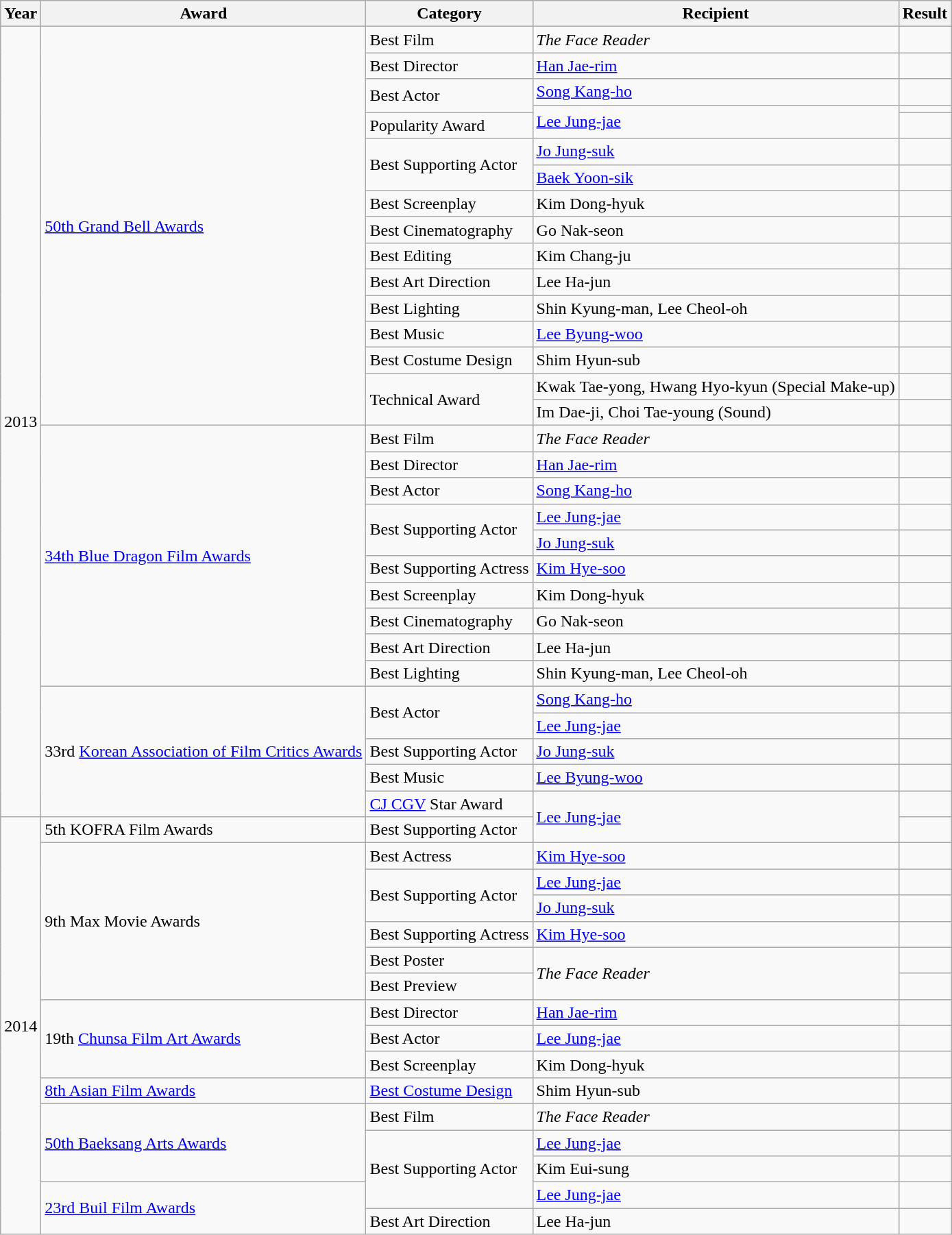<table class="wikitable sortable">
<tr>
<th>Year</th>
<th>Award</th>
<th>Category</th>
<th>Recipient</th>
<th>Result</th>
</tr>
<tr>
<td rowspan="31">2013</td>
<td rowspan="16"><a href='#'>50th Grand Bell Awards</a></td>
<td>Best Film</td>
<td><em>The Face Reader</em></td>
<td></td>
</tr>
<tr>
<td>Best Director</td>
<td><a href='#'>Han Jae-rim</a></td>
<td></td>
</tr>
<tr>
<td rowspan="2">Best Actor</td>
<td><a href='#'>Song Kang-ho</a></td>
<td></td>
</tr>
<tr>
<td rowspan="2"><a href='#'>Lee Jung-jae</a></td>
<td></td>
</tr>
<tr>
<td>Popularity Award</td>
<td></td>
</tr>
<tr>
<td rowspan="2">Best Supporting Actor</td>
<td><a href='#'>Jo Jung-suk</a></td>
<td></td>
</tr>
<tr>
<td><a href='#'>Baek Yoon-sik</a></td>
<td></td>
</tr>
<tr>
<td>Best Screenplay</td>
<td>Kim Dong-hyuk</td>
<td></td>
</tr>
<tr>
<td>Best Cinematography</td>
<td>Go Nak-seon</td>
<td></td>
</tr>
<tr>
<td>Best Editing</td>
<td>Kim Chang-ju</td>
<td></td>
</tr>
<tr>
<td>Best Art Direction</td>
<td>Lee Ha-jun</td>
<td></td>
</tr>
<tr>
<td>Best Lighting</td>
<td>Shin Kyung-man, Lee Cheol-oh</td>
<td></td>
</tr>
<tr>
<td>Best Music</td>
<td><a href='#'>Lee Byung-woo</a></td>
<td></td>
</tr>
<tr>
<td>Best Costume Design</td>
<td>Shim Hyun-sub</td>
<td></td>
</tr>
<tr>
<td rowspan="2">Technical Award</td>
<td>Kwak Tae-yong, Hwang Hyo-kyun (Special Make-up)</td>
<td></td>
</tr>
<tr>
<td>Im Dae-ji, Choi Tae-young (Sound)</td>
<td></td>
</tr>
<tr>
<td rowspan="10"><a href='#'>34th Blue Dragon Film Awards</a></td>
<td>Best Film</td>
<td><em>The Face Reader</em></td>
<td></td>
</tr>
<tr>
<td>Best Director</td>
<td><a href='#'>Han Jae-rim</a></td>
<td></td>
</tr>
<tr>
<td>Best Actor</td>
<td><a href='#'>Song Kang-ho</a></td>
<td></td>
</tr>
<tr>
<td rowspan="2">Best Supporting Actor</td>
<td><a href='#'>Lee Jung-jae</a></td>
<td></td>
</tr>
<tr>
<td><a href='#'>Jo Jung-suk</a></td>
<td></td>
</tr>
<tr>
<td>Best Supporting Actress</td>
<td><a href='#'>Kim Hye-soo</a></td>
<td></td>
</tr>
<tr>
<td>Best Screenplay</td>
<td>Kim Dong-hyuk</td>
<td></td>
</tr>
<tr>
<td>Best Cinematography</td>
<td>Go Nak-seon</td>
<td></td>
</tr>
<tr>
<td>Best Art Direction</td>
<td>Lee Ha-jun</td>
<td></td>
</tr>
<tr>
<td>Best Lighting</td>
<td>Shin Kyung-man, Lee Cheol-oh</td>
<td></td>
</tr>
<tr>
<td rowspan="5">33rd <a href='#'>Korean Association of Film Critics Awards</a></td>
<td rowspan="2">Best Actor</td>
<td><a href='#'>Song Kang-ho</a></td>
<td></td>
</tr>
<tr>
<td><a href='#'>Lee Jung-jae</a></td>
<td></td>
</tr>
<tr>
<td>Best Supporting Actor</td>
<td><a href='#'>Jo Jung-suk</a></td>
<td></td>
</tr>
<tr>
<td>Best Music</td>
<td><a href='#'>Lee Byung-woo</a></td>
<td></td>
</tr>
<tr>
<td><a href='#'>CJ CGV</a> Star Award</td>
<td rowspan="2"><a href='#'>Lee Jung-jae</a></td>
<td></td>
</tr>
<tr>
<td rowspan="16">2014</td>
<td>5th KOFRA Film Awards</td>
<td>Best Supporting Actor</td>
<td></td>
</tr>
<tr>
<td rowspan="6">9th Max Movie Awards</td>
<td>Best Actress</td>
<td><a href='#'>Kim Hye-soo</a></td>
<td></td>
</tr>
<tr>
<td rowspan="2">Best Supporting Actor</td>
<td><a href='#'>Lee Jung-jae</a></td>
<td></td>
</tr>
<tr>
<td><a href='#'>Jo Jung-suk</a></td>
<td></td>
</tr>
<tr>
<td>Best Supporting Actress</td>
<td><a href='#'>Kim Hye-soo</a></td>
<td></td>
</tr>
<tr>
<td>Best Poster</td>
<td rowspan="2"><em>The Face Reader</em></td>
<td></td>
</tr>
<tr>
<td>Best Preview</td>
<td></td>
</tr>
<tr>
<td rowspan="3">19th <a href='#'>Chunsa Film Art Awards</a></td>
<td>Best Director</td>
<td><a href='#'>Han Jae-rim</a></td>
<td></td>
</tr>
<tr>
<td>Best Actor</td>
<td><a href='#'>Lee Jung-jae</a></td>
<td></td>
</tr>
<tr>
<td>Best Screenplay</td>
<td>Kim Dong-hyuk</td>
<td></td>
</tr>
<tr>
<td><a href='#'>8th Asian Film Awards</a></td>
<td><a href='#'>Best Costume Design</a></td>
<td>Shim Hyun-sub</td>
<td></td>
</tr>
<tr>
<td rowspan="3"><a href='#'>50th Baeksang Arts Awards</a></td>
<td>Best Film</td>
<td><em>The Face Reader</em></td>
<td></td>
</tr>
<tr>
<td rowspan="3">Best Supporting Actor</td>
<td><a href='#'>Lee Jung-jae</a></td>
<td></td>
</tr>
<tr>
<td>Kim Eui-sung</td>
<td></td>
</tr>
<tr>
<td rowspan="2"><a href='#'>23rd Buil Film Awards</a></td>
<td><a href='#'>Lee Jung-jae</a></td>
<td></td>
</tr>
<tr>
<td>Best Art Direction</td>
<td>Lee Ha-jun</td>
<td></td>
</tr>
</table>
